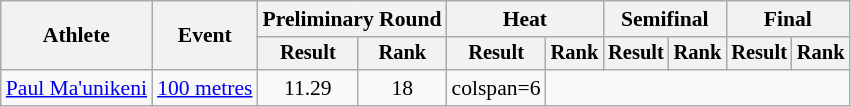<table class=wikitable style=font-size:90%>
<tr>
<th rowspan=2>Athlete</th>
<th rowspan=2>Event</th>
<th colspan=2>Preliminary Round</th>
<th colspan=2>Heat</th>
<th colspan=2>Semifinal</th>
<th colspan=2>Final</th>
</tr>
<tr style=font-size:95%>
<th>Result</th>
<th>Rank</th>
<th>Result</th>
<th>Rank</th>
<th>Result</th>
<th>Rank</th>
<th>Result</th>
<th>Rank</th>
</tr>
<tr align=center>
<td align=left><a href='#'>Paul Ma'unikeni</a></td>
<td align=left><a href='#'>100 metres</a></td>
<td>11.29</td>
<td>18</td>
<td>colspan=6 </td>
</tr>
</table>
